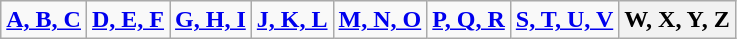<table class="wikitable">
<tr>
<td><strong><a href='#'>A, B, C</a></strong></td>
<td><strong><a href='#'>D, E, F</a></strong></td>
<td><strong><a href='#'>G, H, I</a></strong></td>
<td><strong><a href='#'>J, K, L</a></strong></td>
<td><strong><a href='#'>M, N, O</a></strong></td>
<td><strong><a href='#'>P, Q, R</a></strong></td>
<td><strong><a href='#'>S, T, U, V</a></strong></td>
<th><strong>W, X, Y, Z</strong></th>
</tr>
</table>
